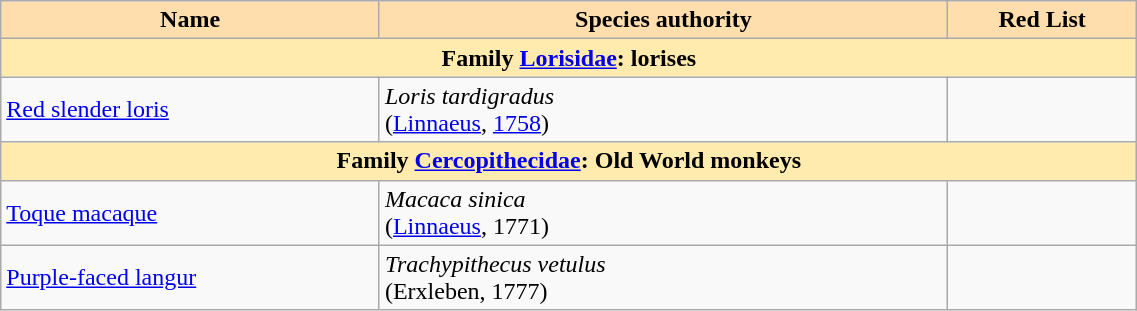<table width=60% class="sortable wikitable" text-align:center;">
<tr>
<th width="20%" style=background:navajowhite>Name</th>
<th width="30%" style=background:navajowhite>Species authority</th>
<th width="10%" style=background:navajowhite>Red List</th>
</tr>
<tr>
<td style="text-align:center;" bgcolor="#ffebad" colspan=3><strong>Family <a href='#'>Lorisidae</a>:  lorises</strong></td>
</tr>
<tr>
<td><a href='#'>Red slender loris</a></td>
<td><em>Loris tardigradus</em><br>(<a href='#'>Linnaeus</a>, <a href='#'>1758</a>)</td>
<td></td>
</tr>
<tr>
<td style="text-align:center;" bgcolor="#ffebad" colspan=3><strong>Family <a href='#'>Cercopithecidae</a>:  Old World monkeys</strong></td>
</tr>
<tr>
<td><a href='#'>Toque macaque</a><br></td>
<td><em>Macaca sinica</em><br>(<a href='#'>Linnaeus</a>, 1771)</td>
<td></td>
</tr>
<tr>
<td><a href='#'>Purple-faced langur</a></td>
<td><em>Trachypithecus vetulus</em><br>(Erxleben, 1777)</td>
<td></td>
</tr>
</table>
